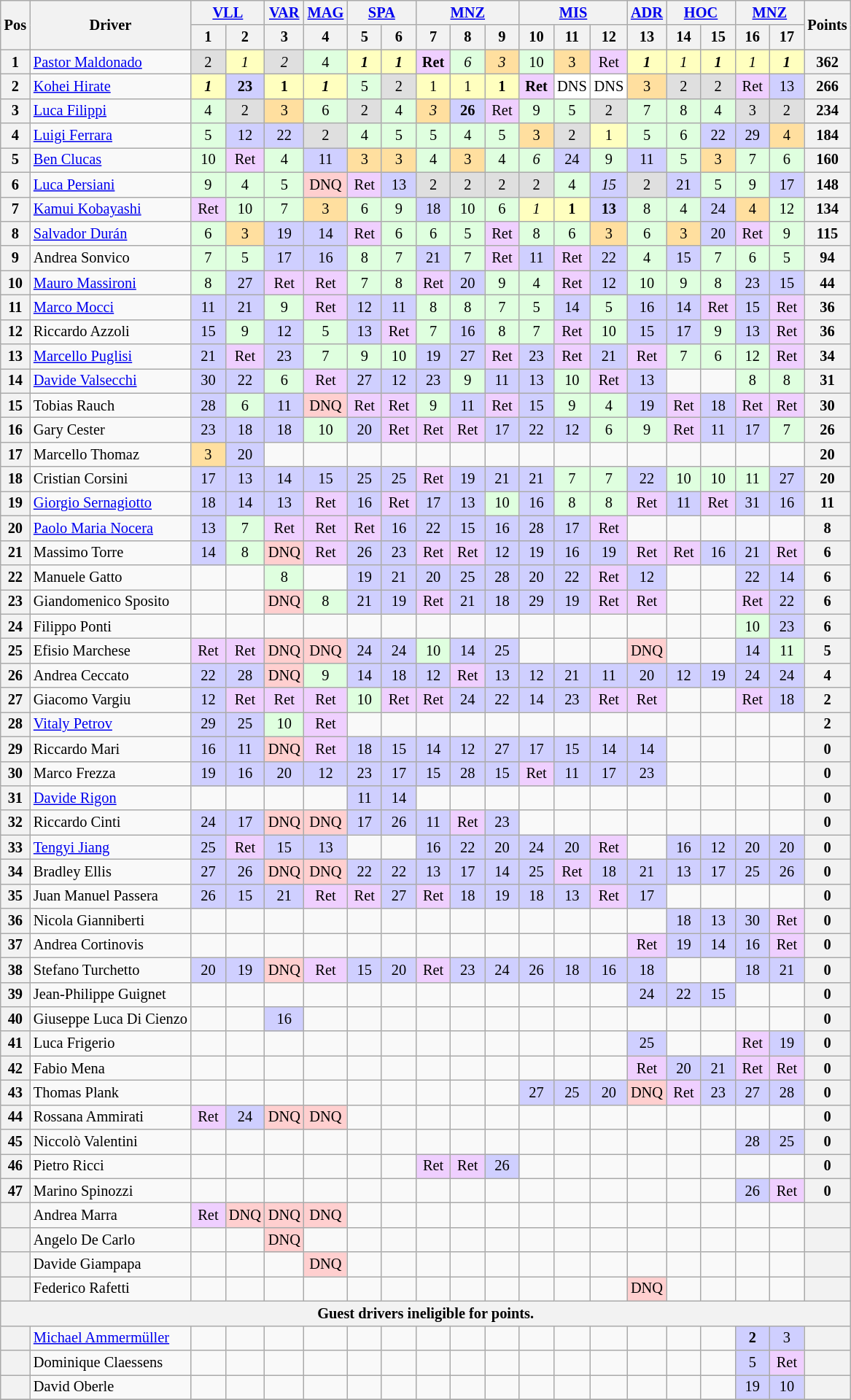<table class="wikitable" style="font-size:85%; text-align:center">
<tr>
<th rowspan=2>Pos</th>
<th rowspan=2 valign=left>Driver</th>
<th colspan=2><a href='#'>VLL</a><br></th>
<th><a href='#'>VAR</a><br></th>
<th><a href='#'>MAG</a><br></th>
<th colspan=2><a href='#'>SPA</a><br></th>
<th colspan=3><a href='#'>MNZ</a><br></th>
<th colspan=3><a href='#'>MIS</a><br></th>
<th><a href='#'>ADR</a><br></th>
<th colspan=2><a href='#'>HOC</a><br></th>
<th colspan=2><a href='#'>MNZ</a><br></th>
<th rowspan=2>Points</th>
</tr>
<tr>
<th width=25>1</th>
<th width=25>2</th>
<th width=25>3</th>
<th width=25>4</th>
<th width=25>5</th>
<th width=25>6</th>
<th width=25>7</th>
<th width=25>8</th>
<th width=25>9</th>
<th width=25>10</th>
<th width=25>11</th>
<th width=25>12</th>
<th width=25>13</th>
<th width=25>14</th>
<th width=25>15</th>
<th width=25>16</th>
<th width=25>17</th>
</tr>
<tr>
<th>1</th>
<td align=left nowrap> <a href='#'>Pastor Maldonado</a></td>
<td style="background:#DFDFDF;">2</td>
<td style="background:#FFFFBF;"><em>1</em></td>
<td style="background:#DFDFDF;"><em>2</em></td>
<td style="background:#DFFFDF;">4</td>
<td style="background:#FFFFBF;"><strong><em>1</em></strong></td>
<td style="background:#FFFFBF;"><strong><em>1</em></strong></td>
<td style="background:#EFCFFF;"><strong>Ret</strong></td>
<td style="background:#DFFFDF;"><em>6</em></td>
<td style="background:#FFDF9F;"><em>3</em></td>
<td style="background:#DFFFDF;">10</td>
<td style="background:#FFDF9F;">3</td>
<td style="background:#EFCFFF;">Ret</td>
<td style="background:#FFFFBF;"><strong><em>1</em></strong></td>
<td style="background:#FFFFBF;"><em>1</em></td>
<td style="background:#FFFFBF;"><strong><em>1</em></strong></td>
<td style="background:#FFFFBF;"><em>1</em></td>
<td style="background:#FFFFBF;"><strong><em>1</em></strong></td>
<th>362</th>
</tr>
<tr>
<th>2</th>
<td align=left nowrap> <a href='#'>Kohei Hirate</a></td>
<td style="background:#FFFFBF;"><strong><em>1</em></strong></td>
<td style="background:#CFCFFF;"><strong>23</strong></td>
<td style="background:#FFFFBF;"><strong>1</strong></td>
<td style="background:#FFFFBF;"><strong><em>1</em></strong></td>
<td style="background:#DFFFDF;">5</td>
<td style="background:#DFDFDF;">2</td>
<td style="background:#FFFFBF;">1</td>
<td style="background:#FFFFBF;">1</td>
<td style="background:#FFFFBF;"><strong>1</strong></td>
<td style="background:#EFCFFF;"><strong>Ret</strong></td>
<td style="background:#FFFFFF;">DNS</td>
<td style="background:#FFFFFF;">DNS</td>
<td style="background:#FFDF9F;">3</td>
<td style="background:#DFDFDF;">2</td>
<td style="background:#DFDFDF;">2</td>
<td style="background:#EFCFFF;">Ret</td>
<td style="background:#CFCFFF;">13</td>
<th>266</th>
</tr>
<tr>
<th>3</th>
<td align=left nowrap> <a href='#'>Luca Filippi</a></td>
<td style="background:#DFFFDF;">4</td>
<td style="background:#DFDFDF;">2</td>
<td style="background:#FFDF9F;">3</td>
<td style="background:#DFFFDF;">6</td>
<td style="background:#DFDFDF;">2</td>
<td style="background:#DFFFDF;">4</td>
<td style="background:#FFDF9F;"><em>3</em></td>
<td style="background:#CFCFFF;"><strong>26</strong></td>
<td style="background:#EFCFFF;">Ret</td>
<td style="background:#DFFFDF;">9</td>
<td style="background:#DFFFDF;">5</td>
<td style="background:#DFDFDF;">2</td>
<td style="background:#DFFFDF;">7</td>
<td style="background:#DFFFDF;">8</td>
<td style="background:#DFFFDF;">4</td>
<td style="background:#DFDFDF;">3</td>
<td style="background:#DFDFDF;">2</td>
<th>234</th>
</tr>
<tr>
<th>4</th>
<td align=left nowrap> <a href='#'>Luigi Ferrara</a></td>
<td style="background:#DFFFDF;">5</td>
<td style="background:#CFCFFF;">12</td>
<td style="background:#CFCFFF;">22</td>
<td style="background:#DFDFDF;">2</td>
<td style="background:#DFFFDF;">4</td>
<td style="background:#DFFFDF;">5</td>
<td style="background:#DFFFDF;">5</td>
<td style="background:#DFFFDF;">4</td>
<td style="background:#DFFFDF;">5</td>
<td style="background:#FFDF9F;">3</td>
<td style="background:#DFDFDF;">2</td>
<td style="background:#FFFFBF;">1</td>
<td style="background:#DFFFDF;">5</td>
<td style="background:#DFFFDF;">6</td>
<td style="background:#CFCFFF;">22</td>
<td style="background:#CFCFFF;">29</td>
<td style="background:#FFDF9F;">4</td>
<th>184</th>
</tr>
<tr>
<th>5</th>
<td align=left nowrap> <a href='#'>Ben Clucas</a></td>
<td style="background:#DFFFDF;">10</td>
<td style="background:#EFCFFF;">Ret</td>
<td style="background:#DFFFDF;">4</td>
<td style="background:#CFCFFF;">11</td>
<td style="background:#FFDF9F;">3</td>
<td style="background:#FFDF9F;">3</td>
<td style="background:#DFFFDF;">4</td>
<td style="background:#FFDF9F;">3</td>
<td style="background:#DFFFDF;">4</td>
<td style="background:#DFFFDF;"><em>6</em></td>
<td style="background:#CFCFFF;">24</td>
<td style="background:#DFFFDF;">9</td>
<td style="background:#CFCFFF;">11</td>
<td style="background:#DFFFDF;">5</td>
<td style="background:#FFDF9F;">3</td>
<td style="background:#DFFFDF;">7</td>
<td style="background:#DFFFDF;">6</td>
<th>160</th>
</tr>
<tr>
<th>6</th>
<td align=left nowrap> <a href='#'>Luca Persiani</a></td>
<td style="background:#DFFFDF;">9</td>
<td style="background:#DFFFDF;">4</td>
<td style="background:#DFFFDF;">5</td>
<td style="background:#FFCFCF;">DNQ</td>
<td style="background:#EFCFFF;">Ret</td>
<td style="background:#CFCFFF;">13</td>
<td style="background:#DFDFDF;">2</td>
<td style="background:#DFDFDF;">2</td>
<td style="background:#DFDFDF;">2</td>
<td style="background:#DFDFDF;">2</td>
<td style="background:#DFFFDF;">4</td>
<td style="background:#CFCFFF;"><em>15</em></td>
<td style="background:#DFDFDF;">2</td>
<td style="background:#CFCFFF;">21</td>
<td style="background:#DFFFDF;">5</td>
<td style="background:#DFFFDF;">9</td>
<td style="background:#CFCFFF;">17</td>
<th>148</th>
</tr>
<tr>
<th>7</th>
<td align=left nowrap> <a href='#'>Kamui Kobayashi</a></td>
<td style="background:#EFCFFF;">Ret</td>
<td style="background:#DFFFDF;">10</td>
<td style="background:#DFFFDF;">7</td>
<td style="background:#FFDF9F;">3</td>
<td style="background:#DFFFDF;">6</td>
<td style="background:#DFFFDF;">9</td>
<td style="background:#CFCFFF;">18</td>
<td style="background:#DFFFDF;">10</td>
<td style="background:#DFFFDF;">6</td>
<td style="background:#FFFFBF;"><em>1</em></td>
<td style="background:#FFFFBF;"><strong>1</strong></td>
<td style="background:#CFCFFF;"><strong>13</strong></td>
<td style="background:#DFFFDF;">8</td>
<td style="background:#DFFFDF;">4</td>
<td style="background:#CFCFFF;">24</td>
<td style="background:#FFDF9F;">4</td>
<td style="background:#DFFFDF;">12</td>
<th>134</th>
</tr>
<tr>
<th>8</th>
<td align=left nowrap> <a href='#'>Salvador Durán</a></td>
<td style="background:#DFFFDF;">6</td>
<td style="background:#FFDF9F;">3</td>
<td style="background:#CFCFFF;">19</td>
<td style="background:#CFCFFF;">14</td>
<td style="background:#EFCFFF;">Ret</td>
<td style="background:#DFFFDF;">6</td>
<td style="background:#DFFFDF;">6</td>
<td style="background:#DFFFDF;">5</td>
<td style="background:#EFCFFF;">Ret</td>
<td style="background:#DFFFDF;">8</td>
<td style="background:#DFFFDF;">6</td>
<td style="background:#FFDF9F;">3</td>
<td style="background:#DFFFDF;">6</td>
<td style="background:#FFDF9F;">3</td>
<td style="background:#CFCFFF;">20</td>
<td style="background:#EFCFFF;">Ret</td>
<td style="background:#DFFFDF;">9</td>
<th>115</th>
</tr>
<tr>
<th>9</th>
<td align=left nowrap> Andrea Sonvico</td>
<td style="background:#DFFFDF;">7</td>
<td style="background:#DFFFDF;">5</td>
<td style="background:#CFCFFF;">17</td>
<td style="background:#CFCFFF;">16</td>
<td style="background:#DFFFDF;">8</td>
<td style="background:#DFFFDF;">7</td>
<td style="background:#CFCFFF;">21</td>
<td style="background:#DFFFDF;">7</td>
<td style="background:#EFCFFF;">Ret</td>
<td style="background:#CFCFFF;">11</td>
<td style="background:#EFCFFF;">Ret</td>
<td style="background:#CFCFFF;">22</td>
<td style="background:#DFFFDF;">4</td>
<td style="background:#CFCFFF;">15</td>
<td style="background:#DFFFDF;">7</td>
<td style="background:#DFFFDF;">6</td>
<td style="background:#DFFFDF;">5</td>
<th>94</th>
</tr>
<tr>
<th>10</th>
<td align=left nowrap> <a href='#'>Mauro Massironi</a></td>
<td style="background:#DFFFDF;">8</td>
<td style="background:#CFCFFF;">27</td>
<td style="background:#EFCFFF;">Ret</td>
<td style="background:#EFCFFF;">Ret</td>
<td style="background:#DFFFDF;">7</td>
<td style="background:#DFFFDF;">8</td>
<td style="background:#EFCFFF;">Ret</td>
<td style="background:#CFCFFF;">20</td>
<td style="background:#DFFFDF;">9</td>
<td style="background:#DFFFDF;">4</td>
<td style="background:#EFCFFF;">Ret</td>
<td style="background:#CFCFFF;">12</td>
<td style="background:#DFFFDF;">10</td>
<td style="background:#DFFFDF;">9</td>
<td style="background:#DFFFDF;">8</td>
<td style="background:#CFCFFF;">23</td>
<td style="background:#CFCFFF;">15</td>
<th>44</th>
</tr>
<tr>
<th>11</th>
<td align=left nowrap> <a href='#'>Marco Mocci</a></td>
<td style="background:#CFCFFF;">11</td>
<td style="background:#CFCFFF;">21</td>
<td style="background:#DFFFDF;">9</td>
<td style="background:#EFCFFF;">Ret</td>
<td style="background:#CFCFFF;">12</td>
<td style="background:#CFCFFF;">11</td>
<td style="background:#DFFFDF;">8</td>
<td style="background:#DFFFDF;">8</td>
<td style="background:#DFFFDF;">7</td>
<td style="background:#DFFFDF;">5</td>
<td style="background:#CFCFFF;">14</td>
<td style="background:#DFFFDF;">5</td>
<td style="background:#CFCFFF;">16</td>
<td style="background:#CFCFFF;">14</td>
<td style="background:#EFCFFF;">Ret</td>
<td style="background:#CFCFFF;">15</td>
<td style="background:#EFCFFF;">Ret</td>
<th>36</th>
</tr>
<tr>
<th>12</th>
<td align=left nowrap> Riccardo Azzoli</td>
<td style="background:#CFCFFF;">15</td>
<td style="background:#DFFFDF;">9</td>
<td style="background:#CFCFFF;">12</td>
<td style="background:#DFFFDF;">5</td>
<td style="background:#CFCFFF;">13</td>
<td style="background:#EFCFFF;">Ret</td>
<td style="background:#DFFFDF;">7</td>
<td style="background:#CFCFFF;">16</td>
<td style="background:#DFFFDF;">8</td>
<td style="background:#DFFFDF;">7</td>
<td style="background:#EFCFFF;">Ret</td>
<td style="background:#DFFFDF;">10</td>
<td style="background:#CFCFFF;">15</td>
<td style="background:#CFCFFF;">17</td>
<td style="background:#DFFFDF;">9</td>
<td style="background:#CFCFFF;">13</td>
<td style="background:#EFCFFF;">Ret</td>
<th>36</th>
</tr>
<tr>
<th>13</th>
<td align=left nowrap> <a href='#'>Marcello Puglisi</a></td>
<td style="background:#CFCFFF;">21</td>
<td style="background:#EFCFFF;">Ret</td>
<td style="background:#CFCFFF;">23</td>
<td style="background:#DFFFDF;">7</td>
<td style="background:#DFFFDF;">9</td>
<td style="background:#DFFFDF;">10</td>
<td style="background:#CFCFFF;">19</td>
<td style="background:#CFCFFF;">27</td>
<td style="background:#EFCFFF;">Ret</td>
<td style="background:#CFCFFF;">23</td>
<td style="background:#EFCFFF;">Ret</td>
<td style="background:#CFCFFF;">21</td>
<td style="background:#EFCFFF;">Ret</td>
<td style="background:#DFFFDF;">7</td>
<td style="background:#DFFFDF;">6</td>
<td style="background:#DFFFDF;">12</td>
<td style="background:#EFCFFF;">Ret</td>
<th>34</th>
</tr>
<tr>
<th>14</th>
<td align=left nowrap> <a href='#'>Davide Valsecchi</a></td>
<td style="background:#CFCFFF;">30</td>
<td style="background:#CFCFFF;">22</td>
<td style="background:#DFFFDF;">6</td>
<td style="background:#EFCFFF;">Ret</td>
<td style="background:#CFCFFF;">27</td>
<td style="background:#CFCFFF;">12</td>
<td style="background:#CFCFFF;">23</td>
<td style="background:#DFFFDF;">9</td>
<td style="background:#CFCFFF;">11</td>
<td style="background:#CFCFFF;">13</td>
<td style="background:#DFFFDF;">10</td>
<td style="background:#EFCFFF;">Ret</td>
<td style="background:#CFCFFF;">13</td>
<td></td>
<td></td>
<td style="background:#DFFFDF;">8</td>
<td style="background:#DFFFDF;">8</td>
<th>31</th>
</tr>
<tr>
<th>15</th>
<td align=left nowrap> Tobias Rauch</td>
<td style="background:#CFCFFF;">28</td>
<td style="background:#DFFFDF;">6</td>
<td style="background:#CFCFFF;">11</td>
<td style="background:#FFCFCF;">DNQ</td>
<td style="background:#EFCFFF;">Ret</td>
<td style="background:#EFCFFF;">Ret</td>
<td style="background:#DFFFDF;">9</td>
<td style="background:#CFCFFF;">11</td>
<td style="background:#EFCFFF;">Ret</td>
<td style="background:#CFCFFF;">15</td>
<td style="background:#DFFFDF;">9</td>
<td style="background:#DFFFDF;">4</td>
<td style="background:#CFCFFF;">19</td>
<td style="background:#EFCFFF;">Ret</td>
<td style="background:#CFCFFF;">18</td>
<td style="background:#EFCFFF;">Ret</td>
<td style="background:#EFCFFF;">Ret</td>
<th>30</th>
</tr>
<tr>
<th>16</th>
<td align=left nowrap> Gary Cester</td>
<td style="background:#CFCFFF;">23</td>
<td style="background:#CFCFFF;">18</td>
<td style="background:#CFCFFF;">18</td>
<td style="background:#DFFFDF;">10</td>
<td style="background:#CFCFFF;">20</td>
<td style="background:#EFCFFF;">Ret</td>
<td style="background:#EFCFFF;">Ret</td>
<td style="background:#EFCFFF;">Ret</td>
<td style="background:#CFCFFF;">17</td>
<td style="background:#CFCFFF;">22</td>
<td style="background:#CFCFFF;">12</td>
<td style="background:#DFFFDF;">6</td>
<td style="background:#DFFFDF;">9</td>
<td style="background:#EFCFFF;">Ret</td>
<td style="background:#CFCFFF;">11</td>
<td style="background:#CFCFFF;">17</td>
<td style="background:#DFFFDF;">7</td>
<th>26</th>
</tr>
<tr>
<th>17</th>
<td align=left nowrap> Marcello Thomaz</td>
<td style="background:#FFDF9F;">3</td>
<td style="background:#CFCFFF;">20</td>
<td></td>
<td></td>
<td></td>
<td></td>
<td></td>
<td></td>
<td></td>
<td></td>
<td></td>
<td></td>
<td></td>
<td></td>
<td></td>
<td></td>
<td></td>
<th>20</th>
</tr>
<tr>
<th>18</th>
<td align=left nowrap> Cristian Corsini</td>
<td style="background:#CFCFFF;">17</td>
<td style="background:#CFCFFF;">13</td>
<td style="background:#CFCFFF;">14</td>
<td style="background:#CFCFFF;">15</td>
<td style="background:#CFCFFF;">25</td>
<td style="background:#CFCFFF;">25</td>
<td style="background:#EFCFFF;">Ret</td>
<td style="background:#CFCFFF;">19</td>
<td style="background:#CFCFFF;">21</td>
<td style="background:#CFCFFF;">21</td>
<td style="background:#DFFFDF;">7</td>
<td style="background:#DFFFDF;">7</td>
<td style="background:#CFCFFF;">22</td>
<td style="background:#DFFFDF;">10</td>
<td style="background:#DFFFDF;">10</td>
<td style="background:#DFFFDF;">11</td>
<td style="background:#CFCFFF;">27</td>
<th>20</th>
</tr>
<tr>
<th>19</th>
<td align=left nowrap> <a href='#'>Giorgio Sernagiotto</a></td>
<td style="background:#CFCFFF;">18</td>
<td style="background:#CFCFFF;">14</td>
<td style="background:#CFCFFF;">13</td>
<td style="background:#EFCFFF;">Ret</td>
<td style="background:#CFCFFF;">16</td>
<td style="background:#EFCFFF;">Ret</td>
<td style="background:#CFCFFF;">17</td>
<td style="background:#CFCFFF;">13</td>
<td style="background:#DFFFDF;">10</td>
<td style="background:#CFCFFF;">16</td>
<td style="background:#DFFFDF;">8</td>
<td style="background:#DFFFDF;">8</td>
<td style="background:#EFCFFF;">Ret</td>
<td style="background:#CFCFFF;">11</td>
<td style="background:#EFCFFF;">Ret</td>
<td style="background:#CFCFFF;">31</td>
<td style="background:#CFCFFF;">16</td>
<th>11</th>
</tr>
<tr>
<th>20</th>
<td align=left nowrap> <a href='#'>Paolo Maria Nocera</a></td>
<td style="background:#CFCFFF;">13</td>
<td style="background:#DFFFDF;">7</td>
<td style="background:#EFCFFF;">Ret</td>
<td style="background:#EFCFFF;">Ret</td>
<td style="background:#EFCFFF;">Ret</td>
<td style="background:#CFCFFF;">16</td>
<td style="background:#CFCFFF;">22</td>
<td style="background:#CFCFFF;">15</td>
<td style="background:#CFCFFF;">16</td>
<td style="background:#CFCFFF;">28</td>
<td style="background:#CFCFFF;">17</td>
<td style="background:#EFCFFF;">Ret</td>
<td></td>
<td></td>
<td></td>
<td></td>
<td></td>
<th>8</th>
</tr>
<tr>
<th>21</th>
<td align=left nowrap> Massimo Torre</td>
<td style="background:#CFCFFF;">14</td>
<td style="background:#DFFFDF;">8</td>
<td style="background:#FFCFCF;">DNQ</td>
<td style="background:#EFCFFF;">Ret</td>
<td style="background:#CFCFFF;">26</td>
<td style="background:#CFCFFF;">23</td>
<td style="background:#EFCFFF;">Ret</td>
<td style="background:#EFCFFF;">Ret</td>
<td style="background:#CFCFFF;">12</td>
<td style="background:#CFCFFF;">19</td>
<td style="background:#CFCFFF;">16</td>
<td style="background:#CFCFFF;">19</td>
<td style="background:#EFCFFF;">Ret</td>
<td style="background:#EFCFFF;">Ret</td>
<td style="background:#CFCFFF;">16</td>
<td style="background:#CFCFFF;">21</td>
<td style="background:#EFCFFF;">Ret</td>
<th>6</th>
</tr>
<tr>
<th>22</th>
<td align=left nowrap> Manuele Gatto</td>
<td></td>
<td></td>
<td style="background:#DFFFDF;">8</td>
<td></td>
<td style="background:#CFCFFF;">19</td>
<td style="background:#CFCFFF;">21</td>
<td style="background:#CFCFFF;">20</td>
<td style="background:#CFCFFF;">25</td>
<td style="background:#CFCFFF;">28</td>
<td style="background:#CFCFFF;">20</td>
<td style="background:#CFCFFF;">22</td>
<td style="background:#EFCFFF;">Ret</td>
<td style="background:#CFCFFF;">12</td>
<td></td>
<td></td>
<td style="background:#CFCFFF;">22</td>
<td style="background:#CFCFFF;">14</td>
<th>6</th>
</tr>
<tr>
<th>23</th>
<td align=left nowrap> Giandomenico Sposito</td>
<td></td>
<td></td>
<td style="background:#FFCFCF;">DNQ</td>
<td style="background:#DFFFDF;">8</td>
<td style="background:#CFCFFF;">21</td>
<td style="background:#CFCFFF;">19</td>
<td style="background:#EFCFFF;">Ret</td>
<td style="background:#CFCFFF;">21</td>
<td style="background:#CFCFFF;">18</td>
<td style="background:#CFCFFF;">29</td>
<td style="background:#CFCFFF;">19</td>
<td style="background:#EFCFFF;">Ret</td>
<td style="background:#EFCFFF;">Ret</td>
<td></td>
<td></td>
<td style="background:#EFCFFF;">Ret</td>
<td style="background:#CFCFFF;">22</td>
<th>6</th>
</tr>
<tr>
<th>24</th>
<td align=left nowrap> Filippo Ponti</td>
<td></td>
<td></td>
<td></td>
<td></td>
<td></td>
<td></td>
<td></td>
<td></td>
<td></td>
<td></td>
<td></td>
<td></td>
<td></td>
<td></td>
<td></td>
<td style="background:#DFFFDF;">10</td>
<td style="background:#CFCFFF;">23</td>
<th>6</th>
</tr>
<tr>
<th>25</th>
<td align=left nowrap> Efisio Marchese</td>
<td style="background:#EFCFFF;">Ret</td>
<td style="background:#EFCFFF;">Ret</td>
<td style="background:#FFCFCF;">DNQ</td>
<td style="background:#FFCFCF;">DNQ</td>
<td style="background:#CFCFFF;">24</td>
<td style="background:#CFCFFF;">24</td>
<td style="background:#DFFFDF;">10</td>
<td style="background:#CFCFFF;">14</td>
<td style="background:#CFCFFF;">25</td>
<td></td>
<td></td>
<td></td>
<td style="background:#FFCFCF;">DNQ</td>
<td></td>
<td></td>
<td style="background:#CFCFFF;">14</td>
<td style="background:#DFFFDF;">11</td>
<th>5</th>
</tr>
<tr>
<th>26</th>
<td align=left nowrap> Andrea Ceccato</td>
<td style="background:#CFCFFF;">22</td>
<td style="background:#CFCFFF;">28</td>
<td style="background:#FFCFCF;">DNQ</td>
<td style="background:#DFFFDF;">9</td>
<td style="background:#CFCFFF;">14</td>
<td style="background:#CFCFFF;">18</td>
<td style="background:#CFCFFF;">12</td>
<td style="background:#EFCFFF;">Ret</td>
<td style="background:#CFCFFF;">13</td>
<td style="background:#CFCFFF;">12</td>
<td style="background:#CFCFFF;">21</td>
<td style="background:#CFCFFF;">11</td>
<td style="background:#CFCFFF;">20</td>
<td style="background:#CFCFFF;">12</td>
<td style="background:#CFCFFF;">19</td>
<td style="background:#CFCFFF;">24</td>
<td style="background:#CFCFFF;">24</td>
<th>4</th>
</tr>
<tr>
<th>27</th>
<td align=left nowrap> Giacomo Vargiu</td>
<td style="background:#CFCFFF;">12</td>
<td style="background:#EFCFFF;">Ret</td>
<td style="background:#EFCFFF;">Ret</td>
<td style="background:#EFCFFF;">Ret</td>
<td style="background:#DFFFDF;">10</td>
<td style="background:#EFCFFF;">Ret</td>
<td style="background:#EFCFFF;">Ret</td>
<td style="background:#CFCFFF;">24</td>
<td style="background:#CFCFFF;">22</td>
<td style="background:#CFCFFF;">14</td>
<td style="background:#CFCFFF;">23</td>
<td style="background:#EFCFFF;">Ret</td>
<td style="background:#EFCFFF;">Ret</td>
<td></td>
<td></td>
<td style="background:#EFCFFF;">Ret</td>
<td style="background:#CFCFFF;">18</td>
<th>2</th>
</tr>
<tr>
<th>28</th>
<td align=left nowrap> <a href='#'>Vitaly Petrov</a></td>
<td style="background:#CFCFFF;">29</td>
<td style="background:#CFCFFF;">25</td>
<td style="background:#DFFFDF;">10</td>
<td style="background:#EFCFFF;">Ret</td>
<td></td>
<td></td>
<td></td>
<td></td>
<td></td>
<td></td>
<td></td>
<td></td>
<td></td>
<td></td>
<td></td>
<td></td>
<td></td>
<th>2</th>
</tr>
<tr>
<th>29</th>
<td align=left nowrap> Riccardo Mari</td>
<td style="background:#CFCFFF;">16</td>
<td style="background:#CFCFFF;">11</td>
<td style="background:#FFCFCF;">DNQ</td>
<td style="background:#EFCFFF;">Ret</td>
<td style="background:#CFCFFF;">18</td>
<td style="background:#CFCFFF;">15</td>
<td style="background:#CFCFFF;">14</td>
<td style="background:#CFCFFF;">12</td>
<td style="background:#CFCFFF;">27</td>
<td style="background:#CFCFFF;">17</td>
<td style="background:#CFCFFF;">15</td>
<td style="background:#CFCFFF;">14</td>
<td style="background:#CFCFFF;">14</td>
<td></td>
<td></td>
<td></td>
<td></td>
<th>0</th>
</tr>
<tr>
<th>30</th>
<td align=left nowrap> Marco Frezza</td>
<td style="background:#CFCFFF;">19</td>
<td style="background:#CFCFFF;">16</td>
<td style="background:#CFCFFF;">20</td>
<td style="background:#CFCFFF;">12</td>
<td style="background:#CFCFFF;">23</td>
<td style="background:#CFCFFF;">17</td>
<td style="background:#CFCFFF;">15</td>
<td style="background:#CFCFFF;">28</td>
<td style="background:#CFCFFF;">15</td>
<td style="background:#EFCFFF;">Ret</td>
<td style="background:#CFCFFF;">11</td>
<td style="background:#CFCFFF;">17</td>
<td style="background:#CFCFFF;">23</td>
<td></td>
<td></td>
<td></td>
<td></td>
<th>0</th>
</tr>
<tr>
<th>31</th>
<td align=left nowrap> <a href='#'>Davide Rigon</a></td>
<td></td>
<td></td>
<td></td>
<td></td>
<td style="background:#CFCFFF;">11</td>
<td style="background:#CFCFFF;">14</td>
<td></td>
<td></td>
<td></td>
<td></td>
<td></td>
<td></td>
<td></td>
<td></td>
<td></td>
<td></td>
<td></td>
<th>0</th>
</tr>
<tr>
<th>32</th>
<td align=left nowrap> Riccardo Cinti</td>
<td style="background:#CFCFFF;">24</td>
<td style="background:#CFCFFF;">17</td>
<td style="background:#FFCFCF;">DNQ</td>
<td style="background:#FFCFCF;">DNQ</td>
<td style="background:#CFCFFF;">17</td>
<td style="background:#CFCFFF;">26</td>
<td style="background:#CFCFFF;">11</td>
<td style="background:#EFCFFF;">Ret</td>
<td style="background:#CFCFFF;">23</td>
<td></td>
<td></td>
<td></td>
<td></td>
<td></td>
<td></td>
<td></td>
<td></td>
<th>0</th>
</tr>
<tr>
<th>33</th>
<td align=left nowrap> <a href='#'>Tengyi Jiang</a></td>
<td style="background:#CFCFFF;">25</td>
<td style="background:#EFCFFF;">Ret</td>
<td style="background:#CFCFFF;">15</td>
<td style="background:#CFCFFF;">13</td>
<td></td>
<td></td>
<td style="background:#CFCFFF;">16</td>
<td style="background:#CFCFFF;">22</td>
<td style="background:#CFCFFF;">20</td>
<td style="background:#CFCFFF;">24</td>
<td style="background:#CFCFFF;">20</td>
<td style="background:#EFCFFF;">Ret</td>
<td></td>
<td style="background:#CFCFFF;">16</td>
<td style="background:#CFCFFF;">12</td>
<td style="background:#CFCFFF;">20</td>
<td style="background:#CFCFFF;">20</td>
<th>0</th>
</tr>
<tr>
<th>34</th>
<td align=left nowrap> Bradley Ellis</td>
<td style="background:#CFCFFF;">27</td>
<td style="background:#CFCFFF;">26</td>
<td style="background:#FFCFCF;">DNQ</td>
<td style="background:#FFCFCF;">DNQ</td>
<td style="background:#CFCFFF;">22</td>
<td style="background:#CFCFFF;">22</td>
<td style="background:#CFCFFF;">13</td>
<td style="background:#CFCFFF;">17</td>
<td style="background:#CFCFFF;">14</td>
<td style="background:#CFCFFF;">25</td>
<td style="background:#EFCFFF;">Ret</td>
<td style="background:#CFCFFF;">18</td>
<td style="background:#CFCFFF;">21</td>
<td style="background:#CFCFFF;">13</td>
<td style="background:#CFCFFF;">17</td>
<td style="background:#CFCFFF;">25</td>
<td style="background:#CFCFFF;">26</td>
<th>0</th>
</tr>
<tr>
<th>35</th>
<td align=left nowrap> Juan Manuel Passera</td>
<td style="background:#CFCFFF;">26</td>
<td style="background:#CFCFFF;">15</td>
<td style="background:#CFCFFF;">21</td>
<td style="background:#EFCFFF;">Ret</td>
<td style="background:#EFCFFF;">Ret</td>
<td style="background:#CFCFFF;">27</td>
<td style="background:#EFCFFF;">Ret</td>
<td style="background:#CFCFFF;">18</td>
<td style="background:#CFCFFF;">19</td>
<td style="background:#CFCFFF;">18</td>
<td style="background:#CFCFFF;">13</td>
<td style="background:#EFCFFF;">Ret</td>
<td style="background:#CFCFFF;">17</td>
<td></td>
<td></td>
<td></td>
<td></td>
<th>0</th>
</tr>
<tr>
<th>36</th>
<td align=left nowrap> Nicola Gianniberti</td>
<td></td>
<td></td>
<td></td>
<td></td>
<td></td>
<td></td>
<td></td>
<td></td>
<td></td>
<td></td>
<td></td>
<td></td>
<td></td>
<td style="background:#CFCFFF;">18</td>
<td style="background:#CFCFFF;">13</td>
<td style="background:#CFCFFF;">30</td>
<td style="background:#EFCFFF;">Ret</td>
<th>0</th>
</tr>
<tr>
<th>37</th>
<td align=left nowrap> Andrea Cortinovis</td>
<td></td>
<td></td>
<td></td>
<td></td>
<td></td>
<td></td>
<td></td>
<td></td>
<td></td>
<td></td>
<td></td>
<td></td>
<td style="background:#EFCFFF;">Ret</td>
<td style="background:#CFCFFF;">19</td>
<td style="background:#CFCFFF;">14</td>
<td style="background:#CFCFFF;">16</td>
<td style="background:#EFCFFF;">Ret</td>
<th>0</th>
</tr>
<tr>
<th>38</th>
<td align=left nowrap> Stefano Turchetto</td>
<td style="background:#CFCFFF;">20</td>
<td style="background:#CFCFFF;">19</td>
<td style="background:#FFCFCF;">DNQ</td>
<td style="background:#EFCFFF;">Ret</td>
<td style="background:#CFCFFF;">15</td>
<td style="background:#CFCFFF;">20</td>
<td style="background:#EFCFFF;">Ret</td>
<td style="background:#CFCFFF;">23</td>
<td style="background:#CFCFFF;">24</td>
<td style="background:#CFCFFF;">26</td>
<td style="background:#CFCFFF;">18</td>
<td style="background:#CFCFFF;">16</td>
<td style="background:#CFCFFF;">18</td>
<td></td>
<td></td>
<td style="background:#CFCFFF;">18</td>
<td style="background:#CFCFFF;">21</td>
<th>0</th>
</tr>
<tr>
<th>39</th>
<td align=left nowrap> Jean-Philippe Guignet</td>
<td></td>
<td></td>
<td></td>
<td></td>
<td></td>
<td></td>
<td></td>
<td></td>
<td></td>
<td></td>
<td></td>
<td></td>
<td style="background:#CFCFFF;">24</td>
<td style="background:#CFCFFF;">22</td>
<td style="background:#CFCFFF;">15</td>
<td></td>
<td></td>
<th>0</th>
</tr>
<tr>
<th>40</th>
<td align=left nowrap> Giuseppe Luca Di Cienzo</td>
<td></td>
<td></td>
<td style="background:#CFCFFF;">16</td>
<td></td>
<td></td>
<td></td>
<td></td>
<td></td>
<td></td>
<td></td>
<td></td>
<td></td>
<td></td>
<td></td>
<td></td>
<td></td>
<td></td>
<th>0</th>
</tr>
<tr>
<th>41</th>
<td align=left nowrap> Luca Frigerio</td>
<td></td>
<td></td>
<td></td>
<td></td>
<td></td>
<td></td>
<td></td>
<td></td>
<td></td>
<td></td>
<td></td>
<td></td>
<td style="background:#CFCFFF;">25</td>
<td></td>
<td></td>
<td style="background:#EFCFFF;">Ret</td>
<td style="background:#CFCFFF;">19</td>
<th>0</th>
</tr>
<tr>
<th>42</th>
<td align=left nowrap> Fabio Mena</td>
<td></td>
<td></td>
<td></td>
<td></td>
<td></td>
<td></td>
<td></td>
<td></td>
<td></td>
<td></td>
<td></td>
<td></td>
<td style="background:#EFCFFF;">Ret</td>
<td style="background:#CFCFFF;">20</td>
<td style="background:#CFCFFF;">21</td>
<td style="background:#EFCFFF;">Ret</td>
<td style="background:#EFCFFF;">Ret</td>
<th>0</th>
</tr>
<tr>
<th>43</th>
<td align=left nowrap> Thomas Plank</td>
<td></td>
<td></td>
<td></td>
<td></td>
<td></td>
<td></td>
<td></td>
<td></td>
<td></td>
<td style="background:#CFCFFF;">27</td>
<td style="background:#CFCFFF;">25</td>
<td style="background:#CFCFFF;">20</td>
<td style="background:#FFCFCF;">DNQ</td>
<td style="background:#EFCFFF;">Ret</td>
<td style="background:#CFCFFF;">23</td>
<td style="background:#CFCFFF;">27</td>
<td style="background:#CFCFFF;">28</td>
<th>0</th>
</tr>
<tr>
<th>44</th>
<td align=left nowrap> Rossana Ammirati</td>
<td style="background:#EFCFFF;">Ret</td>
<td style="background:#CFCFFF;">24</td>
<td style="background:#FFCFCF;">DNQ</td>
<td style="background:#FFCFCF;">DNQ</td>
<td></td>
<td></td>
<td></td>
<td></td>
<td></td>
<td></td>
<td></td>
<td></td>
<td></td>
<td></td>
<td></td>
<td></td>
<td></td>
<th>0</th>
</tr>
<tr>
<th>45</th>
<td align=left nowrap> Niccolò Valentini</td>
<td></td>
<td></td>
<td></td>
<td></td>
<td></td>
<td></td>
<td></td>
<td></td>
<td></td>
<td></td>
<td></td>
<td></td>
<td></td>
<td></td>
<td></td>
<td style="background:#CFCFFF;">28</td>
<td style="background:#CFCFFF;">25</td>
<th>0</th>
</tr>
<tr>
<th>46</th>
<td align=left nowrap> Pietro Ricci</td>
<td></td>
<td></td>
<td></td>
<td></td>
<td></td>
<td></td>
<td style="background:#EFCFFF;">Ret</td>
<td style="background:#EFCFFF;">Ret</td>
<td style="background:#CFCFFF;">26</td>
<td></td>
<td></td>
<td></td>
<td></td>
<td></td>
<td></td>
<td></td>
<td></td>
<th>0</th>
</tr>
<tr>
<th>47</th>
<td align=left nowrap> Marino Spinozzi</td>
<td></td>
<td></td>
<td></td>
<td></td>
<td></td>
<td></td>
<td></td>
<td></td>
<td></td>
<td></td>
<td></td>
<td></td>
<td></td>
<td></td>
<td></td>
<td style="background:#CFCFFF;">26</td>
<td style="background:#EFCFFF;">Ret</td>
<th>0</th>
</tr>
<tr>
<th></th>
<td align=left nowrap> Andrea Marra</td>
<td style="background:#EFCFFF;">Ret</td>
<td style="background:#FFCFCF;">DNQ</td>
<td style="background:#FFCFCF;">DNQ</td>
<td style="background:#FFCFCF;">DNQ</td>
<td></td>
<td></td>
<td></td>
<td></td>
<td></td>
<td></td>
<td></td>
<td></td>
<td></td>
<td></td>
<td></td>
<td></td>
<td></td>
<th></th>
</tr>
<tr>
<th></th>
<td align=left nowrap> Angelo De Carlo</td>
<td></td>
<td></td>
<td style="background:#FFCFCF;">DNQ</td>
<td></td>
<td></td>
<td></td>
<td></td>
<td></td>
<td></td>
<td></td>
<td></td>
<td></td>
<td></td>
<td></td>
<td></td>
<td></td>
<td></td>
<th></th>
</tr>
<tr>
<th></th>
<td align=left nowrap> Davide Giampapa</td>
<td></td>
<td></td>
<td></td>
<td style="background:#FFCFCF;">DNQ</td>
<td></td>
<td></td>
<td></td>
<td></td>
<td></td>
<td></td>
<td></td>
<td></td>
<td></td>
<td></td>
<td></td>
<td></td>
<td></td>
<th></th>
</tr>
<tr>
<th></th>
<td align=left nowrap> Federico Rafetti</td>
<td></td>
<td></td>
<td></td>
<td></td>
<td></td>
<td></td>
<td></td>
<td></td>
<td></td>
<td></td>
<td></td>
<td></td>
<td style="background:#FFCFCF;">DNQ</td>
<td></td>
<td></td>
<td></td>
<td></td>
<th></th>
</tr>
<tr>
<th colspan=20>Guest drivers ineligible for points.</th>
</tr>
<tr>
<th></th>
<td align=left nowrap> <a href='#'>Michael Ammermüller</a></td>
<td></td>
<td></td>
<td></td>
<td></td>
<td></td>
<td></td>
<td></td>
<td></td>
<td></td>
<td></td>
<td></td>
<td></td>
<td></td>
<td></td>
<td></td>
<td style="background:#CFCFFF;"><strong>2</strong></td>
<td style="background:#CFCFFF;">3</td>
<th></th>
</tr>
<tr>
<th></th>
<td align=left nowrap> Dominique Claessens</td>
<td></td>
<td></td>
<td></td>
<td></td>
<td></td>
<td></td>
<td></td>
<td></td>
<td></td>
<td></td>
<td></td>
<td></td>
<td></td>
<td></td>
<td></td>
<td style="background:#CFCFFF;">5</td>
<td style="background:#EFCFFF;">Ret</td>
<th></th>
</tr>
<tr>
<th></th>
<td align=left nowrap> David Oberle</td>
<td></td>
<td></td>
<td></td>
<td></td>
<td></td>
<td></td>
<td></td>
<td></td>
<td></td>
<td></td>
<td></td>
<td></td>
<td></td>
<td></td>
<td></td>
<td style="background:#CFCFFF;">19</td>
<td style="background:#CFCFFF;">10</td>
<th></th>
</tr>
<tr>
</tr>
</table>
